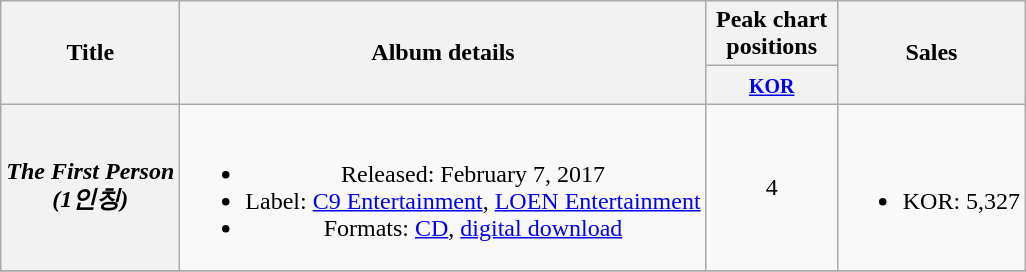<table class="wikitable plainrowheaders" style="text-align:center;">
<tr>
<th scope="col" rowspan="2">Title</th>
<th scope="col" rowspan="2">Album details</th>
<th scope="col" colspan="1" style="width:5em;">Peak chart positions</th>
<th scope="col" rowspan="2">Sales</th>
</tr>
<tr>
<th><small><a href='#'>KOR</a></small><br></th>
</tr>
<tr>
<th scope="row"><em>The First Person<br>(1인칭)</em></th>
<td><br><ul><li>Released: February 7, 2017</li><li>Label: <a href='#'>C9 Entertainment</a>, <a href='#'>LOEN Entertainment</a></li><li>Formats: <a href='#'>CD</a>, <a href='#'>digital download</a></li></ul></td>
<td>4</td>
<td><br><ul><li>KOR: 5,327</li></ul></td>
</tr>
<tr>
</tr>
</table>
